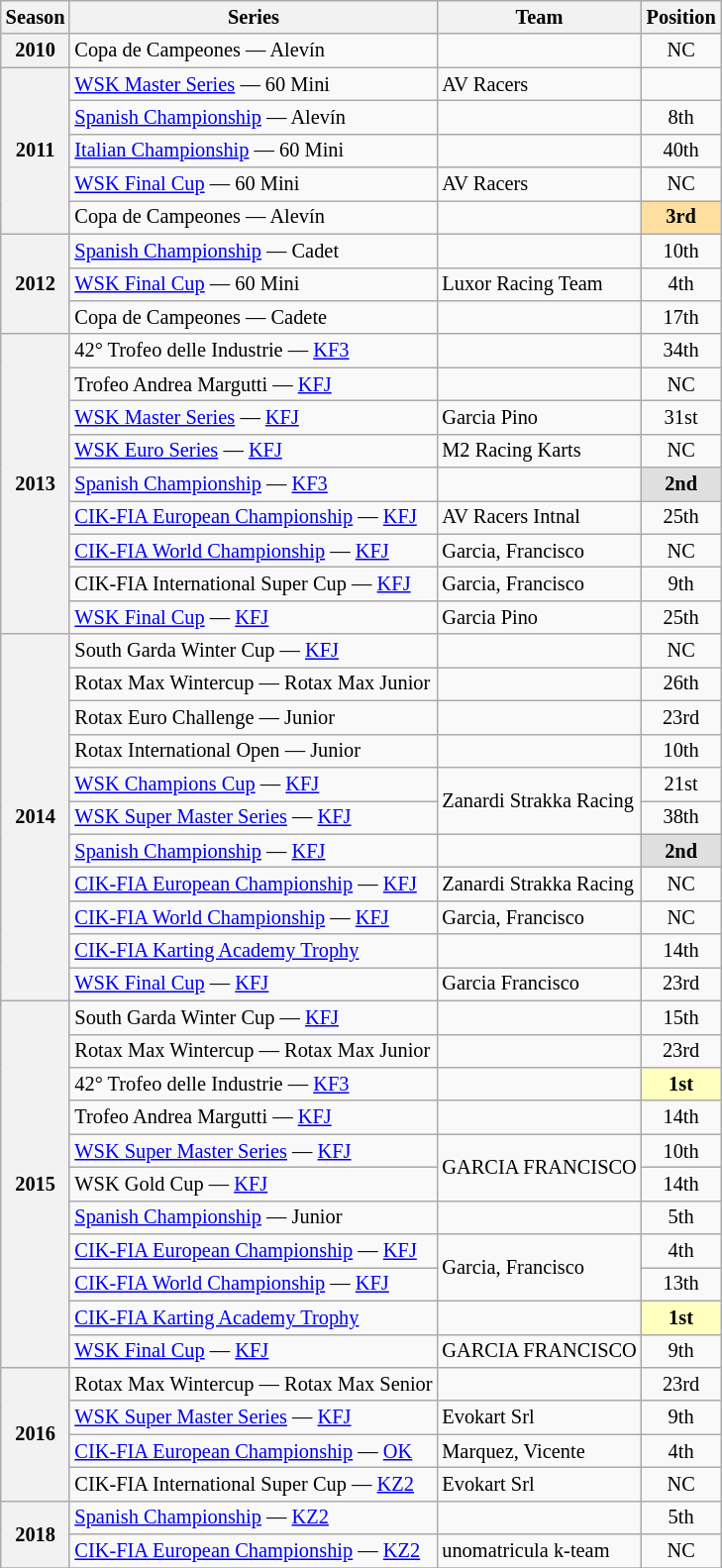<table class="wikitable" style="font-size: 85%; text-align:center">
<tr>
<th>Season</th>
<th>Series</th>
<th>Team</th>
<th>Position</th>
</tr>
<tr>
<th>2010</th>
<td align="left">Copa de Campeones — Alevín</td>
<td align="left"></td>
<td>NC</td>
</tr>
<tr>
<th rowspan="5">2011</th>
<td align="left"><a href='#'>WSK Master Series</a> — 60 Mini</td>
<td align="left">AV Racers</td>
<td></td>
</tr>
<tr>
<td align="left"><a href='#'>Spanish Championship</a> — Alevín</td>
<td align="left"></td>
<td>8th</td>
</tr>
<tr>
<td align="left"><a href='#'>Italian Championship</a> — 60 Mini</td>
<td align="left"></td>
<td>40th</td>
</tr>
<tr>
<td align="left"><a href='#'>WSK Final Cup</a> — 60 Mini</td>
<td align="left">AV Racers</td>
<td>NC</td>
</tr>
<tr>
<td align="left">Copa de Campeones — Alevín</td>
<td align="left"></td>
<td style="background:#FFDF9F;"><strong>3rd</strong></td>
</tr>
<tr>
<th rowspan="3">2012</th>
<td align="left"><a href='#'>Spanish Championship</a> — Cadet</td>
<td align="left"></td>
<td>10th</td>
</tr>
<tr>
<td align="left"><a href='#'>WSK Final Cup</a> — 60 Mini</td>
<td align="left">Luxor Racing Team</td>
<td>4th</td>
</tr>
<tr>
<td align="left">Copa de Campeones — Cadete</td>
<td align="left"></td>
<td>17th</td>
</tr>
<tr>
<th rowspan="9">2013</th>
<td align="left">42° Trofeo delle Industrie — <a href='#'>KF3</a></td>
<td align="left"></td>
<td>34th</td>
</tr>
<tr>
<td align="left">Trofeo Andrea Margutti — <a href='#'>KFJ</a></td>
<td align="left"></td>
<td>NC</td>
</tr>
<tr>
<td align="left"><a href='#'>WSK Master Series</a> — <a href='#'>KFJ</a></td>
<td align="left">Garcia Pino</td>
<td>31st</td>
</tr>
<tr>
<td align="left"><a href='#'>WSK Euro Series</a> — <a href='#'>KFJ</a></td>
<td align="left">M2 Racing Karts</td>
<td>NC</td>
</tr>
<tr>
<td align="left"><a href='#'>Spanish Championship</a> — <a href='#'>KF3</a></td>
<td align="left"></td>
<td style="background:#DFDFDF;"><strong>2nd</strong></td>
</tr>
<tr>
<td align="left"><a href='#'>CIK-FIA European Championship</a> — <a href='#'>KFJ</a></td>
<td align="left">AV Racers Intnal</td>
<td>25th</td>
</tr>
<tr>
<td align="left"><a href='#'>CIK-FIA World Championship</a> — <a href='#'>KFJ</a></td>
<td align="left">Garcia, Francisco</td>
<td>NC</td>
</tr>
<tr>
<td align="left">CIK-FIA International Super Cup — <a href='#'>KFJ</a></td>
<td align="left">Garcia, Francisco</td>
<td>9th</td>
</tr>
<tr>
<td align="left"><a href='#'>WSK Final Cup</a> — <a href='#'>KFJ</a></td>
<td align="left">Garcia Pino</td>
<td>25th</td>
</tr>
<tr>
<th rowspan="11">2014</th>
<td align="left">South Garda Winter Cup — <a href='#'>KFJ</a></td>
<td align="left"></td>
<td>NC</td>
</tr>
<tr>
<td align="left">Rotax Max Wintercup — Rotax Max Junior</td>
<td align="left"></td>
<td>26th</td>
</tr>
<tr>
<td align="left">Rotax Euro Challenge — Junior</td>
<td align="left"></td>
<td>23rd</td>
</tr>
<tr>
<td align="left">Rotax International Open — Junior</td>
<td align="left"></td>
<td>10th</td>
</tr>
<tr>
<td align="left"><a href='#'>WSK Champions Cup</a> — <a href='#'>KFJ</a></td>
<td rowspan="2" align="left">Zanardi Strakka Racing</td>
<td>21st</td>
</tr>
<tr>
<td align="left"><a href='#'>WSK Super Master Series</a> — <a href='#'>KFJ</a></td>
<td>38th</td>
</tr>
<tr>
<td align="left"><a href='#'>Spanish Championship</a> — <a href='#'>KFJ</a></td>
<td align="left"></td>
<td style="background:#DFDFDF;"><strong>2nd</strong></td>
</tr>
<tr>
<td align="left"><a href='#'>CIK-FIA European Championship</a> — <a href='#'>KFJ</a></td>
<td align="left">Zanardi Strakka Racing</td>
<td>NC</td>
</tr>
<tr>
<td align="left"><a href='#'>CIK-FIA World Championship</a> — <a href='#'>KFJ</a></td>
<td align="left">Garcia, Francisco</td>
<td>NC</td>
</tr>
<tr>
<td align="left"><a href='#'>CIK-FIA Karting Academy Trophy</a></td>
<td align="left"></td>
<td>14th</td>
</tr>
<tr>
<td align="left"><a href='#'>WSK Final Cup</a> — <a href='#'>KFJ</a></td>
<td align="left">Garcia Francisco</td>
<td>23rd</td>
</tr>
<tr>
<th rowspan="11">2015</th>
<td align="left">South Garda Winter Cup — <a href='#'>KFJ</a></td>
<td align="left"></td>
<td>15th</td>
</tr>
<tr>
<td align="left">Rotax Max Wintercup — Rotax Max Junior</td>
<td align="left"></td>
<td>23rd</td>
</tr>
<tr>
<td align="left">42° Trofeo delle Industrie — <a href='#'>KF3</a></td>
<td align="left"></td>
<td style="background:#FFFFBF;"><strong>1st</strong></td>
</tr>
<tr>
<td align="left">Trofeo Andrea Margutti — <a href='#'>KFJ</a></td>
<td align="left"></td>
<td>14th</td>
</tr>
<tr>
<td align="left"><a href='#'>WSK Super Master Series</a> — <a href='#'>KFJ</a></td>
<td rowspan="2" align="left">GARCIA FRANCISCO</td>
<td>10th</td>
</tr>
<tr>
<td align="left">WSK Gold Cup — <a href='#'>KFJ</a></td>
<td>14th</td>
</tr>
<tr>
<td align="left"><a href='#'>Spanish Championship</a> — Junior</td>
<td align="left"></td>
<td>5th</td>
</tr>
<tr>
<td align="left"><a href='#'>CIK-FIA European Championship</a> — <a href='#'>KFJ</a></td>
<td rowspan="2" align="left">Garcia, Francisco</td>
<td>4th</td>
</tr>
<tr>
<td align="left"><a href='#'>CIK-FIA World Championship</a> — <a href='#'>KFJ</a></td>
<td>13th</td>
</tr>
<tr>
<td align="left"><a href='#'>CIK-FIA Karting Academy Trophy</a></td>
<td align="left"></td>
<td style="background:#FFFFBF;"><strong>1st</strong></td>
</tr>
<tr>
<td align="left"><a href='#'>WSK Final Cup</a> — <a href='#'>KFJ</a></td>
<td align="left">GARCIA FRANCISCO</td>
<td>9th</td>
</tr>
<tr>
<th rowspan="4">2016</th>
<td align="left">Rotax Max Wintercup — Rotax Max Senior</td>
<td align="left"></td>
<td>23rd</td>
</tr>
<tr>
<td align="left"><a href='#'>WSK Super Master Series</a> — <a href='#'>KFJ</a></td>
<td align="left">Evokart Srl</td>
<td>9th</td>
</tr>
<tr>
<td align="left"><a href='#'>CIK-FIA European Championship</a> — <a href='#'>OK</a></td>
<td align="left">Marquez, Vicente</td>
<td>4th</td>
</tr>
<tr>
<td align="left">CIK-FIA International Super Cup — <a href='#'>KZ2</a></td>
<td align="left">Evokart Srl</td>
<td>NC</td>
</tr>
<tr>
<th rowspan="2">2018</th>
<td align="left"><a href='#'>Spanish Championship</a> — <a href='#'>KZ2</a></td>
<td align="left"></td>
<td>5th</td>
</tr>
<tr>
<td align="left"><a href='#'>CIK-FIA European Championship</a> — <a href='#'>KZ2</a></td>
<td align="left">unomatricula k-team</td>
<td>NC</td>
</tr>
<tr>
</tr>
</table>
